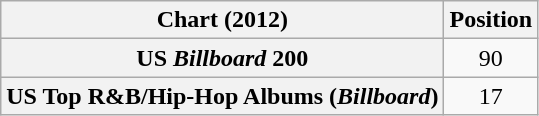<table class="wikitable sortable plainrowheaders" style="text-align:center">
<tr>
<th scope="col">Chart (2012)</th>
<th scope="col">Position</th>
</tr>
<tr>
<th scope="row">US <em>Billboard</em> 200</th>
<td>90</td>
</tr>
<tr>
<th scope="row">US Top R&B/Hip-Hop Albums (<em>Billboard</em>)</th>
<td>17</td>
</tr>
</table>
